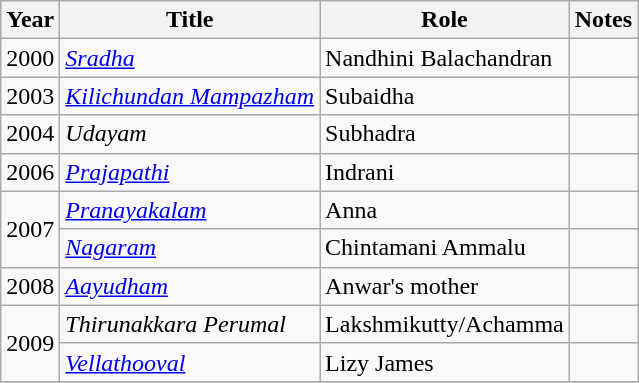<table class="wikitable sortable">
<tr>
<th>Year</th>
<th>Title</th>
<th>Role</th>
<th class="unsortable">Notes</th>
</tr>
<tr>
<td>2000</td>
<td><em><a href='#'>Sradha</a></em></td>
<td>Nandhini Balachandran</td>
<td></td>
</tr>
<tr>
<td>2003</td>
<td><em><a href='#'>Kilichundan Mampazham</a></em></td>
<td>Subaidha</td>
<td></td>
</tr>
<tr>
<td>2004</td>
<td><em>Udayam</em></td>
<td>Subhadra</td>
<td></td>
</tr>
<tr>
<td>2006</td>
<td><em><a href='#'>Prajapathi</a></em></td>
<td>Indrani</td>
<td></td>
</tr>
<tr>
<td rowspan=2>2007</td>
<td><em><a href='#'>Pranayakalam</a></em></td>
<td>Anna</td>
<td></td>
</tr>
<tr>
<td><em><a href='#'>Nagaram</a></em></td>
<td>Chintamani Ammalu</td>
<td></td>
</tr>
<tr>
<td>2008</td>
<td><em><a href='#'>Aayudham</a></em></td>
<td>Anwar's mother</td>
<td></td>
</tr>
<tr>
<td rowspan=2>2009</td>
<td><em>Thirunakkara Perumal</em></td>
<td>Lakshmikutty/Achamma</td>
<td></td>
</tr>
<tr>
<td><em><a href='#'>Vellathooval</a></em></td>
<td>Lizy James</td>
<td></td>
</tr>
<tr>
</tr>
</table>
